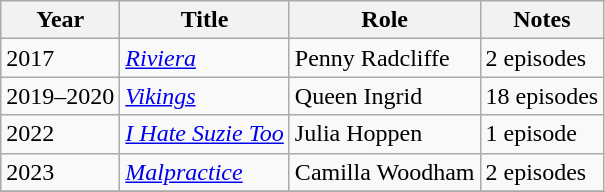<table class="wikitable sortable">
<tr>
<th>Year</th>
<th>Title</th>
<th>Role</th>
<th class="unsortable">Notes</th>
</tr>
<tr>
<td>2017</td>
<td><em><a href='#'>Riviera</a></em></td>
<td>Penny Radcliffe</td>
<td>2 episodes</td>
</tr>
<tr>
<td>2019–2020</td>
<td><em><a href='#'>Vikings</a></em></td>
<td>Queen Ingrid</td>
<td>18 episodes</td>
</tr>
<tr>
<td>2022</td>
<td><em><a href='#'>I Hate Suzie Too</a></em></td>
<td>Julia Hoppen</td>
<td>1 episode</td>
</tr>
<tr>
<td>2023</td>
<td><em><a href='#'>Malpractice</a></em></td>
<td>Camilla Woodham</td>
<td>2 episodes</td>
</tr>
<tr>
</tr>
</table>
